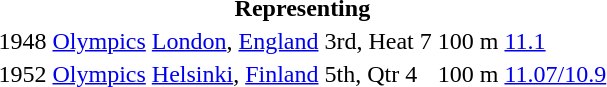<table>
<tr>
<th colspan="6">Representing </th>
</tr>
<tr>
<td>1948</td>
<td><a href='#'>Olympics</a></td>
<td><a href='#'>London</a>, <a href='#'>England</a></td>
<td>3rd, Heat 7</td>
<td>100 m</td>
<td><a href='#'>11.1</a></td>
</tr>
<tr>
<td>1952</td>
<td><a href='#'>Olympics</a></td>
<td><a href='#'>Helsinki</a>, <a href='#'>Finland</a></td>
<td>5th, Qtr 4</td>
<td>100 m</td>
<td><a href='#'>11.07/10.9</a></td>
</tr>
</table>
